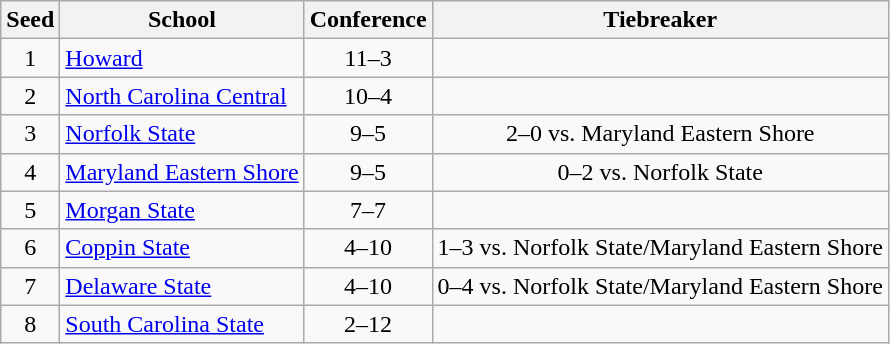<table class="wikitable" style="text-align:center">
<tr>
<th>Seed</th>
<th>School</th>
<th>Conference</th>
<th>Tiebreaker</th>
</tr>
<tr>
<td>1</td>
<td align="left"><a href='#'>Howard</a></td>
<td>11–3</td>
<td></td>
</tr>
<tr>
<td>2</td>
<td align="left"><a href='#'>North Carolina Central</a></td>
<td>10–4</td>
<td></td>
</tr>
<tr>
<td>3</td>
<td align="left"><a href='#'>Norfolk State</a></td>
<td>9–5</td>
<td>2–0 vs. Maryland Eastern Shore</td>
</tr>
<tr>
<td>4</td>
<td align="left"><a href='#'>Maryland Eastern Shore</a></td>
<td>9–5</td>
<td>0–2 vs. Norfolk State</td>
</tr>
<tr>
<td>5</td>
<td align="left"><a href='#'>Morgan State</a></td>
<td>7–7</td>
<td></td>
</tr>
<tr>
<td>6</td>
<td align="left"><a href='#'>Coppin State</a></td>
<td>4–10</td>
<td>1–3 vs. Norfolk State/Maryland Eastern Shore</td>
</tr>
<tr>
<td>7</td>
<td align="left"><a href='#'>Delaware State</a></td>
<td>4–10</td>
<td>0–4 vs. Norfolk State/Maryland Eastern Shore</td>
</tr>
<tr>
<td>8</td>
<td align="left"><a href='#'>South Carolina State</a></td>
<td>2–12</td>
<td></td>
</tr>
</table>
